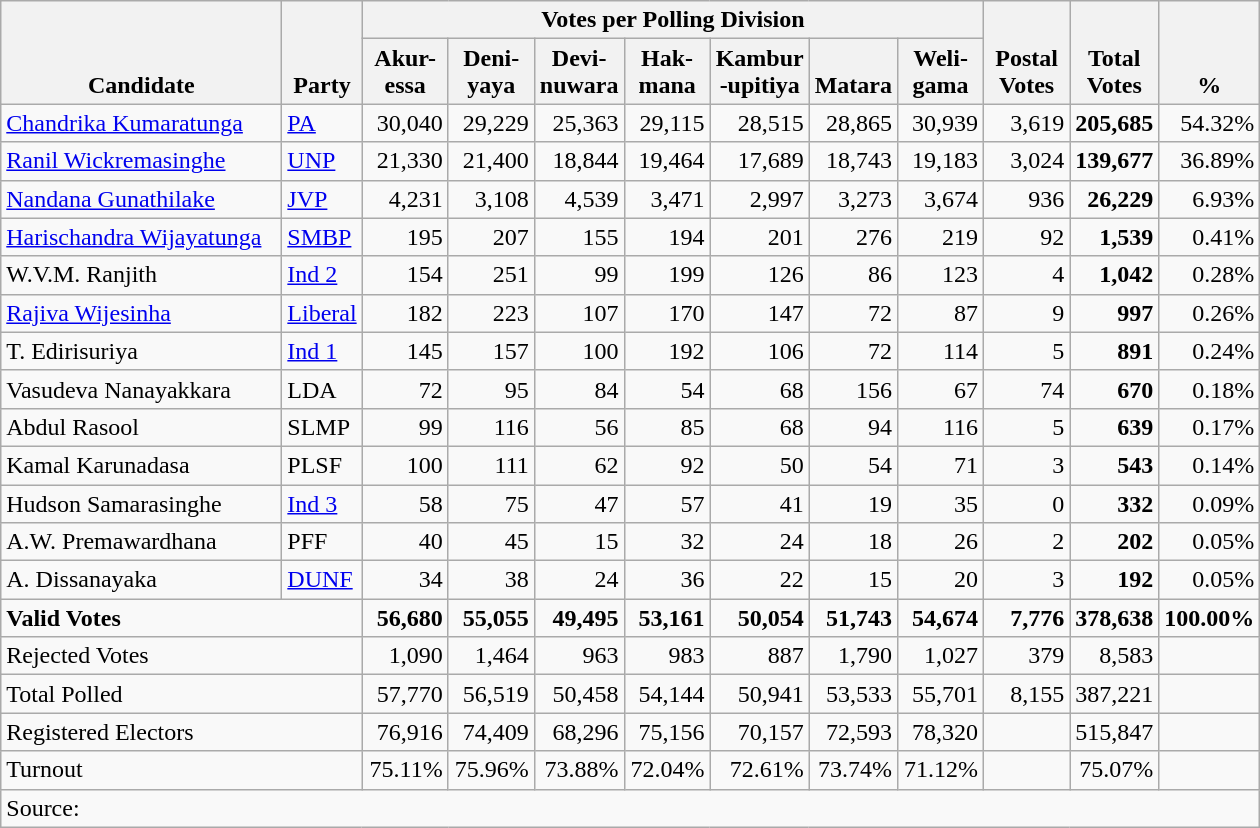<table class="wikitable" border="1" style="text-align:right;">
<tr>
<th align=left valign=bottom rowspan=2 width="180">Candidate</th>
<th align=left valign=bottom rowspan=2 width="40">Party</th>
<th colspan=7>Votes per Polling Division</th>
<th align=center valign=bottom rowspan=2 width="50">Postal<br>Votes</th>
<th align=center valign=bottom rowspan=2 width="50">Total Votes</th>
<th align=center valign=bottom rowspan=2 width="50">%</th>
</tr>
<tr>
<th align=center valign=bottom width="50">Akur-<br>essa</th>
<th align=center valign=bottom width="50">Deni-<br>yaya</th>
<th align=center valign=bottom width="50">Devi-<br>nuwara</th>
<th align=center valign=bottom width="50">Hak-<br>mana</th>
<th align=center valign=bottom width="50">Kambur<br>-upitiya</th>
<th align=center valign=bottom width="50">Matara</th>
<th align=center valign=bottom width="50">Weli-<br>gama</th>
</tr>
<tr>
<td align=left><a href='#'>Chandrika Kumaratunga</a></td>
<td align=left><a href='#'>PA</a></td>
<td>30,040</td>
<td>29,229</td>
<td>25,363</td>
<td>29,115</td>
<td>28,515</td>
<td>28,865</td>
<td>30,939</td>
<td>3,619</td>
<td><strong>205,685</strong></td>
<td>54.32%</td>
</tr>
<tr>
<td align=left><a href='#'>Ranil Wickremasinghe</a></td>
<td align=left><a href='#'>UNP</a></td>
<td>21,330</td>
<td>21,400</td>
<td>18,844</td>
<td>19,464</td>
<td>17,689</td>
<td>18,743</td>
<td>19,183</td>
<td>3,024</td>
<td><strong>139,677</strong></td>
<td>36.89%</td>
</tr>
<tr>
<td align=left><a href='#'>Nandana Gunathilake</a></td>
<td align=left><a href='#'>JVP</a></td>
<td>4,231</td>
<td>3,108</td>
<td>4,539</td>
<td>3,471</td>
<td>2,997</td>
<td>3,273</td>
<td>3,674</td>
<td>936</td>
<td><strong>26,229</strong></td>
<td>6.93%</td>
</tr>
<tr>
<td align=left><a href='#'>Harischandra Wijayatunga</a></td>
<td align=left><a href='#'>SMBP</a></td>
<td>195</td>
<td>207</td>
<td>155</td>
<td>194</td>
<td>201</td>
<td>276</td>
<td>219</td>
<td>92</td>
<td><strong>1,539</strong></td>
<td>0.41%</td>
</tr>
<tr>
<td align=left>W.V.M. Ranjith</td>
<td align=left><a href='#'>Ind 2</a></td>
<td>154</td>
<td>251</td>
<td>99</td>
<td>199</td>
<td>126</td>
<td>86</td>
<td>123</td>
<td>4</td>
<td><strong>1,042</strong></td>
<td>0.28%</td>
</tr>
<tr>
<td align=left><a href='#'>Rajiva Wijesinha</a></td>
<td align=left><a href='#'>Liberal</a></td>
<td>182</td>
<td>223</td>
<td>107</td>
<td>170</td>
<td>147</td>
<td>72</td>
<td>87</td>
<td>9</td>
<td><strong>997</strong></td>
<td>0.26%</td>
</tr>
<tr>
<td align=left>T. Edirisuriya</td>
<td align=left><a href='#'>Ind 1</a></td>
<td>145</td>
<td>157</td>
<td>100</td>
<td>192</td>
<td>106</td>
<td>72</td>
<td>114</td>
<td>5</td>
<td><strong>891</strong></td>
<td>0.24%</td>
</tr>
<tr>
<td align=left>Vasudeva Nanayakkara</td>
<td align=left>LDA</td>
<td>72</td>
<td>95</td>
<td>84</td>
<td>54</td>
<td>68</td>
<td>156</td>
<td>67</td>
<td>74</td>
<td><strong>670</strong></td>
<td>0.18%</td>
</tr>
<tr>
<td align=left>Abdul Rasool</td>
<td align=left>SLMP</td>
<td>99</td>
<td>116</td>
<td>56</td>
<td>85</td>
<td>68</td>
<td>94</td>
<td>116</td>
<td>5</td>
<td><strong>639</strong></td>
<td>0.17%</td>
</tr>
<tr>
<td align=left>Kamal Karunadasa</td>
<td align=left>PLSF</td>
<td>100</td>
<td>111</td>
<td>62</td>
<td>92</td>
<td>50</td>
<td>54</td>
<td>71</td>
<td>3</td>
<td><strong>543</strong></td>
<td>0.14%</td>
</tr>
<tr>
<td align=left>Hudson Samarasinghe</td>
<td align=left><a href='#'>Ind 3</a></td>
<td>58</td>
<td>75</td>
<td>47</td>
<td>57</td>
<td>41</td>
<td>19</td>
<td>35</td>
<td>0</td>
<td><strong>332</strong></td>
<td>0.09%</td>
</tr>
<tr>
<td align=left>A.W. Premawardhana</td>
<td align=left>PFF</td>
<td>40</td>
<td>45</td>
<td>15</td>
<td>32</td>
<td>24</td>
<td>18</td>
<td>26</td>
<td>2</td>
<td><strong>202</strong></td>
<td>0.05%</td>
</tr>
<tr>
<td align=left>A. Dissanayaka</td>
<td align=left><a href='#'>DUNF</a></td>
<td>34</td>
<td>38</td>
<td>24</td>
<td>36</td>
<td>22</td>
<td>15</td>
<td>20</td>
<td>3</td>
<td><strong>192</strong></td>
<td>0.05%</td>
</tr>
<tr>
<td align=left colspan=2><strong>Valid Votes</strong></td>
<td><strong>56,680</strong></td>
<td><strong>55,055</strong></td>
<td><strong>49,495</strong></td>
<td><strong>53,161</strong></td>
<td><strong>50,054</strong></td>
<td><strong>51,743</strong></td>
<td><strong>54,674</strong></td>
<td><strong>7,776</strong></td>
<td><strong>378,638</strong></td>
<td><strong>100.00%</strong></td>
</tr>
<tr>
<td align=left colspan=2>Rejected Votes</td>
<td>1,090</td>
<td>1,464</td>
<td>963</td>
<td>983</td>
<td>887</td>
<td>1,790</td>
<td>1,027</td>
<td>379</td>
<td>8,583</td>
<td></td>
</tr>
<tr>
<td align=left colspan=2>Total Polled</td>
<td>57,770</td>
<td>56,519</td>
<td>50,458</td>
<td>54,144</td>
<td>50,941</td>
<td>53,533</td>
<td>55,701</td>
<td>8,155</td>
<td>387,221</td>
<td></td>
</tr>
<tr>
<td align=left colspan=2>Registered Electors</td>
<td>76,916</td>
<td>74,409</td>
<td>68,296</td>
<td>75,156</td>
<td>70,157</td>
<td>72,593</td>
<td>78,320</td>
<td></td>
<td>515,847</td>
<td></td>
</tr>
<tr>
<td align=left colspan=2>Turnout</td>
<td>75.11%</td>
<td>75.96%</td>
<td>73.88%</td>
<td>72.04%</td>
<td>72.61%</td>
<td>73.74%</td>
<td>71.12%</td>
<td></td>
<td>75.07%</td>
<td></td>
</tr>
<tr>
<td align=left colspan=12>Source:</td>
</tr>
</table>
